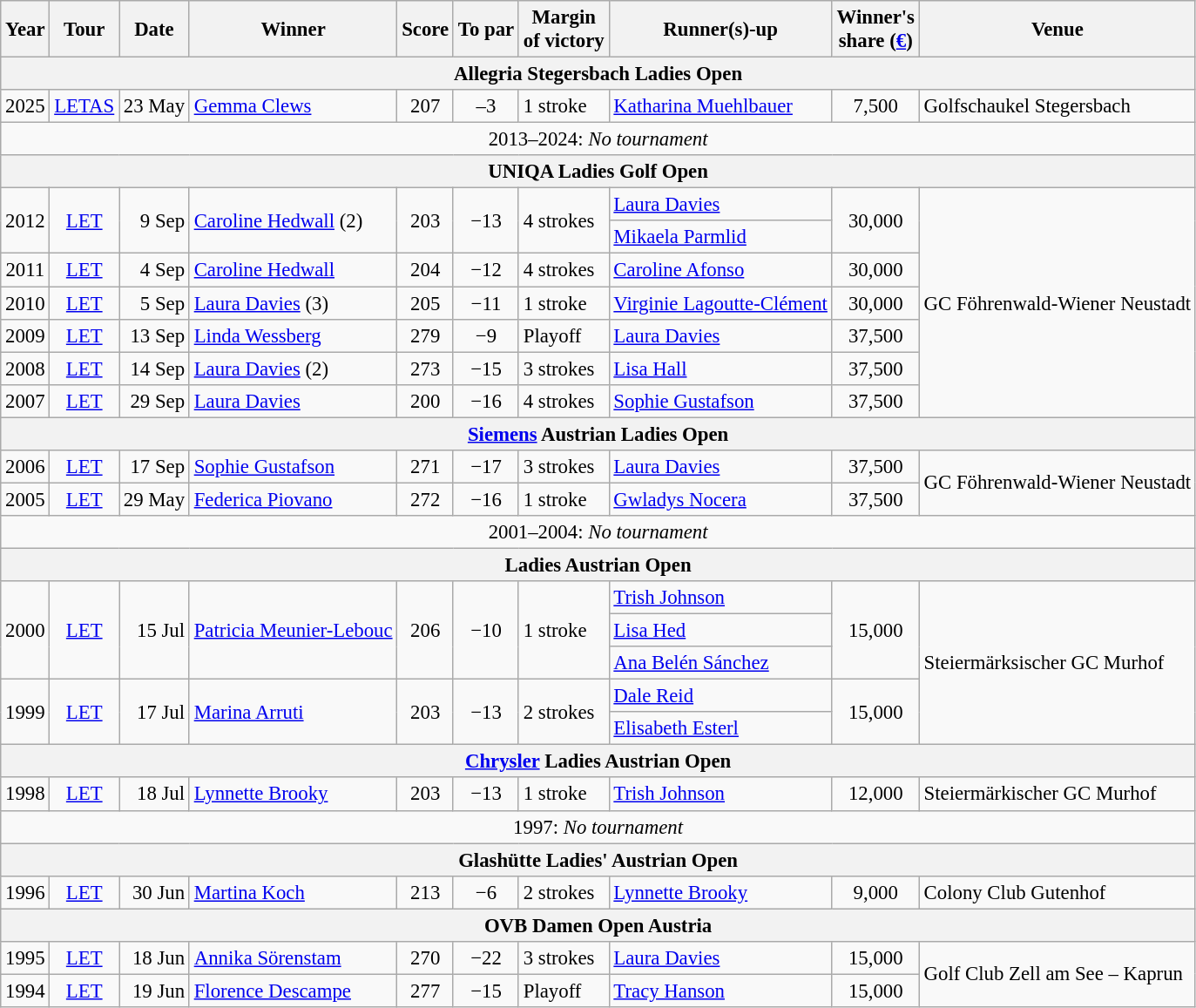<table class=wikitable style="font-size:95%">
<tr>
<th>Year</th>
<th>Tour</th>
<th>Date</th>
<th>Winner</th>
<th>Score</th>
<th>To par</th>
<th>Margin<br>of victory</th>
<th>Runner(s)-up</th>
<th>Winner's<br>share (<a href='#'>€</a>)</th>
<th>Venue</th>
</tr>
<tr>
<th colspan=10>Allegria Stegersbach Ladies Open</th>
</tr>
<tr>
<td align=center>2025</td>
<td align=center><a href='#'>LETAS</a></td>
<td align=right>23 May</td>
<td> <a href='#'>Gemma Clews</a></td>
<td align=center>207</td>
<td align=center>–3</td>
<td>1 stroke</td>
<td> <a href='#'>Katharina Muehlbauer</a></td>
<td align=center>7,500</td>
<td>Golfschaukel Stegersbach</td>
</tr>
<tr>
<td colspan=10 align=center>2013–2024: <em>No tournament</em></td>
</tr>
<tr>
<th colspan=10>UNIQA Ladies Golf Open</th>
</tr>
<tr>
<td align=center rowspan=2>2012</td>
<td align=center rowspan=2><a href='#'>LET</a></td>
<td align=right rowspan=2>9 Sep</td>
<td rowspan=2> <a href='#'>Caroline Hedwall</a> (2)</td>
<td align=center rowspan=2>203</td>
<td align=center rowspan=2>−13</td>
<td rowspan=2>4 strokes</td>
<td> <a href='#'>Laura Davies</a></td>
<td align=center rowspan=2>30,000</td>
<td rowspan=7>GC Föhrenwald-Wiener Neustadt</td>
</tr>
<tr>
<td> <a href='#'>Mikaela Parmlid</a></td>
</tr>
<tr>
<td align=center>2011</td>
<td align=center><a href='#'>LET</a></td>
<td align=right>4 Sep</td>
<td> <a href='#'>Caroline Hedwall</a></td>
<td align=center>204</td>
<td align=center>−12</td>
<td>4 strokes</td>
<td> <a href='#'>Caroline Afonso</a></td>
<td align=center>30,000</td>
</tr>
<tr>
<td align=center>2010</td>
<td align=center><a href='#'>LET</a></td>
<td align=right>5 Sep</td>
<td> <a href='#'>Laura Davies</a> (3)</td>
<td align=center>205</td>
<td align=center>−11</td>
<td>1 stroke</td>
<td> <a href='#'>Virginie Lagoutte-Clément</a></td>
<td align=center>30,000</td>
</tr>
<tr>
<td align=center>2009</td>
<td align=center><a href='#'>LET</a></td>
<td align=right>13 Sep</td>
<td> <a href='#'>Linda Wessberg</a></td>
<td align=center>279</td>
<td align=center>−9</td>
<td>Playoff</td>
<td> <a href='#'>Laura Davies</a></td>
<td align=center>37,500</td>
</tr>
<tr>
<td align=center>2008</td>
<td align=center><a href='#'>LET</a></td>
<td align=right>14 Sep</td>
<td> <a href='#'>Laura Davies</a> (2)</td>
<td align=center>273</td>
<td align=center>−15</td>
<td>3 strokes</td>
<td> <a href='#'>Lisa Hall</a></td>
<td align=center>37,500</td>
</tr>
<tr>
<td align=center>2007</td>
<td align=center><a href='#'>LET</a></td>
<td align=right>29 Sep</td>
<td> <a href='#'>Laura Davies</a></td>
<td align=center>200</td>
<td align=center>−16</td>
<td>4 strokes</td>
<td> <a href='#'>Sophie Gustafson</a></td>
<td align=center>37,500</td>
</tr>
<tr>
<th colspan=10><a href='#'>Siemens</a> Austrian Ladies Open</th>
</tr>
<tr>
<td align=center>2006</td>
<td align=center><a href='#'>LET</a></td>
<td align=right>17 Sep</td>
<td> <a href='#'>Sophie Gustafson</a></td>
<td align=center>271</td>
<td align=center>−17</td>
<td>3 strokes</td>
<td> <a href='#'>Laura Davies</a></td>
<td align=center>37,500</td>
<td rowspan=2>GC Föhrenwald-Wiener Neustadt</td>
</tr>
<tr>
<td align=center>2005</td>
<td align=center><a href='#'>LET</a></td>
<td align=right>29 May</td>
<td> <a href='#'>Federica Piovano</a></td>
<td align=center>272</td>
<td align=center>−16</td>
<td>1 stroke</td>
<td> <a href='#'>Gwladys Nocera</a></td>
<td align=center>37,500</td>
</tr>
<tr>
<td colspan=10 align=center>2001–2004: <em>No tournament</em></td>
</tr>
<tr>
<th colspan=10>Ladies Austrian Open</th>
</tr>
<tr>
<td rowspan=3 align=center>2000</td>
<td rowspan=3 align=center><a href='#'>LET</a></td>
<td rowspan=3 align=right>15 Jul</td>
<td rowspan=3> <a href='#'>Patricia Meunier-Lebouc</a></td>
<td rowspan=3 align=center>206</td>
<td rowspan=3 align=center>−10</td>
<td rowspan=3>1 stroke</td>
<td> <a href='#'>Trish Johnson</a></td>
<td rowspan=3 align=center>15,000</td>
<td rowspan=5>Steiermärksischer GC Murhof</td>
</tr>
<tr>
<td> <a href='#'>Lisa Hed</a></td>
</tr>
<tr>
<td> <a href='#'>Ana Belén Sánchez</a></td>
</tr>
<tr>
<td rowspan=2 align=center>1999</td>
<td rowspan=2 align=center><a href='#'>LET</a></td>
<td rowspan=2 align=right>17 Jul</td>
<td rowspan=2> <a href='#'>Marina Arruti</a></td>
<td rowspan=2 align=center>203</td>
<td rowspan=2 align=center>−13</td>
<td rowspan=2>2 strokes</td>
<td> <a href='#'>Dale Reid</a></td>
<td rowspan=2 align=center>15,000</td>
</tr>
<tr>
<td> <a href='#'>Elisabeth Esterl</a></td>
</tr>
<tr>
<th colspan=10><a href='#'>Chrysler</a> Ladies Austrian Open</th>
</tr>
<tr>
<td align=center>1998</td>
<td align=center><a href='#'>LET</a></td>
<td align=right>18 Jul</td>
<td> <a href='#'>Lynnette Brooky</a></td>
<td align=center>203</td>
<td align=center>−13</td>
<td>1 stroke</td>
<td> <a href='#'>Trish Johnson</a></td>
<td align="center">12,000</td>
<td>Steiermärkischer GC Murhof</td>
</tr>
<tr>
<td colspan=10 align=center>1997: <em>No tournament</em></td>
</tr>
<tr>
<th colspan=10>Glashütte Ladies' Austrian Open</th>
</tr>
<tr>
<td align=center>1996</td>
<td align=center><a href='#'>LET</a></td>
<td align=right>30 Jun</td>
<td> <a href='#'>Martina Koch</a></td>
<td align=center>213</td>
<td align=center>−6</td>
<td>2 strokes</td>
<td> <a href='#'>Lynnette Brooky</a></td>
<td align=center>9,000</td>
<td>Colony Club Gutenhof</td>
</tr>
<tr>
<th colspan=10>OVB Damen Open Austria</th>
</tr>
<tr>
<td align=center>1995</td>
<td align=center><a href='#'>LET</a></td>
<td align=right>18 Jun</td>
<td> <a href='#'>Annika Sörenstam</a></td>
<td align=center>270</td>
<td align=center>−22</td>
<td>3 strokes</td>
<td> <a href='#'>Laura Davies</a></td>
<td align=center>15,000</td>
<td rowspan=2>Golf Club Zell am See – Kaprun</td>
</tr>
<tr>
<td align=center>1994</td>
<td align=center><a href='#'>LET</a></td>
<td align=right>19 Jun</td>
<td> <a href='#'>Florence Descampe</a></td>
<td align=center>277</td>
<td align=center>−15</td>
<td>Playoff</td>
<td> <a href='#'>Tracy Hanson</a></td>
<td align=center>15,000</td>
</tr>
</table>
